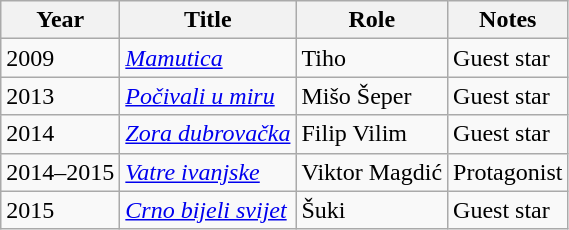<table class="wikitable sortable">
<tr>
<th>Year</th>
<th>Title</th>
<th>Role</th>
<th class="unsortable">Notes</th>
</tr>
<tr>
<td>2009</td>
<td><em><a href='#'>Mamutica</a></em></td>
<td>Tiho</td>
<td>Guest star</td>
</tr>
<tr>
<td>2013</td>
<td><em><a href='#'>Počivali u miru</a></em></td>
<td>Mišo Šeper</td>
<td>Guest star</td>
</tr>
<tr>
<td>2014</td>
<td><em><a href='#'>Zora dubrovačka</a></em></td>
<td>Filip Vilim</td>
<td>Guest star</td>
</tr>
<tr>
<td>2014–2015</td>
<td><em><a href='#'>Vatre ivanjske</a></em></td>
<td>Viktor Magdić</td>
<td>Protagonist</td>
</tr>
<tr>
<td>2015</td>
<td><em><a href='#'>Crno bijeli svijet</a></em></td>
<td>Šuki</td>
<td>Guest star</td>
</tr>
</table>
